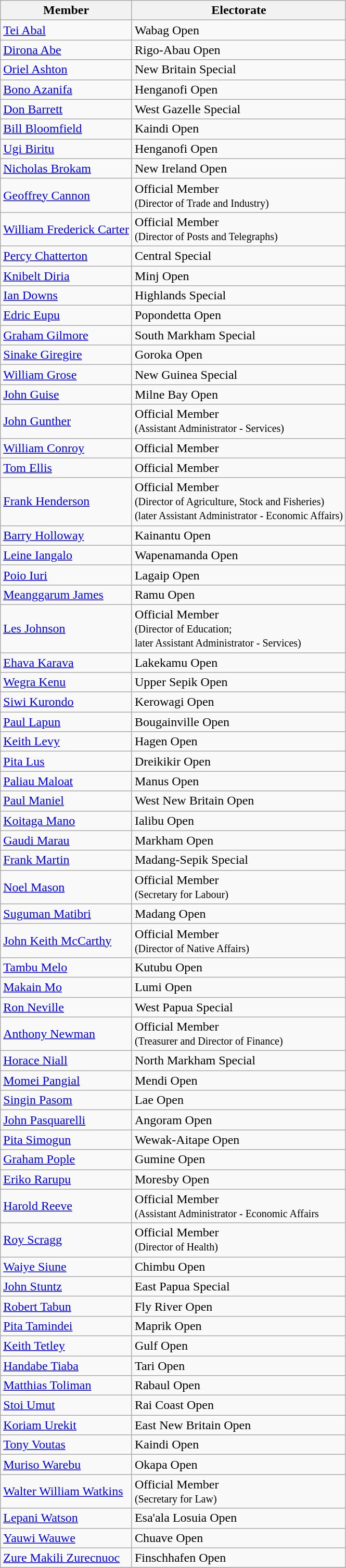<table class="wikitable sortable">
<tr>
<th><strong>Member</strong></th>
<th><strong>Electorate</strong></th>
</tr>
<tr>
<td><a href='#'>Tei Abal</a></td>
<td>Wabag Open</td>
</tr>
<tr>
<td><a href='#'>Dirona Abe</a></td>
<td>Rigo-Abau Open</td>
</tr>
<tr>
<td><a href='#'>Oriel Ashton</a></td>
<td>New Britain Special</td>
</tr>
<tr>
<td><a href='#'>Bono Azanifa</a> </td>
<td>Henganofi Open</td>
</tr>
<tr>
<td><a href='#'>Don Barrett</a></td>
<td>West Gazelle Special</td>
</tr>
<tr>
<td><a href='#'>Bill Bloomfield</a> </td>
<td>Kaindi Open</td>
</tr>
<tr>
<td><a href='#'>Ugi Biritu</a> </td>
<td>Henganofi Open</td>
</tr>
<tr>
<td><a href='#'>Nicholas Brokam</a></td>
<td>New Ireland Open</td>
</tr>
<tr>
<td><a href='#'>Geoffrey Cannon</a></td>
<td>Official Member<br><small>(Director of Trade and Industry)</small></td>
</tr>
<tr>
<td><a href='#'>William Frederick Carter</a></td>
<td>Official Member<br><small>(Director of Posts and Telegraphs)</small></td>
</tr>
<tr>
<td><a href='#'>Percy Chatterton</a></td>
<td>Central Special</td>
</tr>
<tr>
<td><a href='#'>Knibelt Diria</a></td>
<td>Minj Open</td>
</tr>
<tr>
<td><a href='#'>Ian Downs</a></td>
<td>Highlands Special</td>
</tr>
<tr>
<td><a href='#'>Edric Eupu</a></td>
<td>Popondetta Open</td>
</tr>
<tr>
<td><a href='#'>Graham Gilmore</a></td>
<td>South Markham Special</td>
</tr>
<tr>
<td><a href='#'>Sinake Giregire</a></td>
<td>Goroka Open</td>
</tr>
<tr>
<td><a href='#'>William Grose</a></td>
<td>New Guinea Special</td>
</tr>
<tr>
<td><a href='#'>John Guise</a></td>
<td>Milne Bay Open</td>
</tr>
<tr>
<td><a href='#'>John Gunther</a> </td>
<td>Official Member<br><small>(Assistant Administrator - Services)</small></td>
</tr>
<tr>
<td><a href='#'>William Conroy</a> </td>
<td>Official Member</td>
</tr>
<tr>
<td><a href='#'>Tom Ellis</a> </td>
<td>Official Member</td>
</tr>
<tr>
<td><a href='#'>Frank Henderson</a></td>
<td>Official Member <br><small>(Director of Agriculture, Stock and Fisheries)<br>(later Assistant Administrator - Economic Affairs)</small></td>
</tr>
<tr>
<td><a href='#'>Barry Holloway</a></td>
<td>Kainantu Open</td>
</tr>
<tr>
<td><a href='#'>Leine Iangalo</a></td>
<td>Wapenamanda Open</td>
</tr>
<tr>
<td><a href='#'>Poio Iuri</a></td>
<td>Lagaip Open</td>
</tr>
<tr>
<td><a href='#'>Meanggarum James</a></td>
<td>Ramu Open</td>
</tr>
<tr>
<td><a href='#'>Les Johnson</a></td>
<td>Official Member<br><small>(Director of Education;<br> later Assistant Administrator - Services)</small></td>
</tr>
<tr>
<td><a href='#'>Ehava Karava</a></td>
<td>Lakekamu Open</td>
</tr>
<tr>
<td><a href='#'>Wegra Kenu</a></td>
<td>Upper Sepik Open</td>
</tr>
<tr>
<td><a href='#'>Siwi Kurondo</a></td>
<td>Kerowagi Open</td>
</tr>
<tr>
<td><a href='#'>Paul Lapun</a></td>
<td>Bougainville Open</td>
</tr>
<tr>
<td><a href='#'>Keith Levy</a></td>
<td>Hagen Open</td>
</tr>
<tr>
<td><a href='#'>Pita Lus</a></td>
<td>Dreikikir Open</td>
</tr>
<tr>
<td><a href='#'>Paliau Maloat</a></td>
<td>Manus Open</td>
</tr>
<tr>
<td><a href='#'>Paul Maniel</a></td>
<td>West New Britain Open</td>
</tr>
<tr>
<td><a href='#'>Koitaga Mano</a></td>
<td>Ialibu Open</td>
</tr>
<tr>
<td><a href='#'>Gaudi Marau</a></td>
<td>Markham Open</td>
</tr>
<tr>
<td><a href='#'>Frank Martin</a></td>
<td>Madang-Sepik Special</td>
</tr>
<tr>
<td><a href='#'>Noel Mason</a> </td>
<td>Official Member<br><small>(Secretary for Labour)</small></td>
</tr>
<tr>
<td><a href='#'>Suguman Matibri</a></td>
<td>Madang Open</td>
</tr>
<tr>
<td><a href='#'>John Keith McCarthy</a> </td>
<td>Official Member<br><small>(Director of Native Affairs)</small></td>
</tr>
<tr>
<td><a href='#'>Tambu Melo</a></td>
<td>Kutubu Open</td>
</tr>
<tr>
<td><a href='#'>Makain Mo</a></td>
<td>Lumi Open</td>
</tr>
<tr>
<td><a href='#'>Ron Neville</a></td>
<td>West Papua Special</td>
</tr>
<tr>
<td><a href='#'>Anthony Newman</a></td>
<td>Official Member<br><small>(Treasurer and Director of Finance)</small></td>
</tr>
<tr>
<td><a href='#'>Horace Niall</a></td>
<td>North Markham Special</td>
</tr>
<tr>
<td><a href='#'>Momei Pangial</a></td>
<td>Mendi Open</td>
</tr>
<tr>
<td><a href='#'>Singin Pasom</a></td>
<td>Lae Open</td>
</tr>
<tr>
<td><a href='#'>John Pasquarelli</a></td>
<td>Angoram Open</td>
</tr>
<tr>
<td><a href='#'>Pita Simogun</a></td>
<td>Wewak-Aitape Open</td>
</tr>
<tr>
<td><a href='#'>Graham Pople</a></td>
<td>Gumine Open</td>
</tr>
<tr>
<td><a href='#'>Eriko Rarupu</a></td>
<td>Moresby Open</td>
</tr>
<tr>
<td><a href='#'>Harold Reeve</a> </td>
<td>Official Member<br><small>(Assistant Administrator - Economic Affairs</small></td>
</tr>
<tr>
<td><a href='#'>Roy Scragg</a> </td>
<td>Official Member<br><small>(Director of Health)</small></td>
</tr>
<tr>
<td><a href='#'>Waiye Siune</a></td>
<td>Chimbu Open</td>
</tr>
<tr>
<td><a href='#'>John Stuntz</a></td>
<td>East Papua Special</td>
</tr>
<tr>
<td><a href='#'>Robert Tabun</a></td>
<td>Fly River Open</td>
</tr>
<tr>
<td><a href='#'>Pita Tamindei</a></td>
<td>Maprik Open</td>
</tr>
<tr>
<td><a href='#'>Keith Tetley</a></td>
<td>Gulf Open</td>
</tr>
<tr>
<td><a href='#'>Handabe Tiaba</a></td>
<td>Tari Open</td>
</tr>
<tr>
<td><a href='#'>Matthias Toliman</a></td>
<td>Rabaul Open</td>
</tr>
<tr>
<td><a href='#'>Stoi Umut</a></td>
<td>Rai Coast Open</td>
</tr>
<tr>
<td><a href='#'>Koriam Urekit</a></td>
<td>East New Britain Open</td>
</tr>
<tr>
<td><a href='#'>Tony Voutas</a> </td>
<td>Kaindi Open</td>
</tr>
<tr>
<td><a href='#'>Muriso Warebu</a></td>
<td>Okapa Open</td>
</tr>
<tr>
<td><a href='#'>Walter William Watkins</a></td>
<td>Official Member<br><small>(Secretary for Law)</small></td>
</tr>
<tr>
<td><a href='#'>Lepani Watson</a></td>
<td>Esa'ala Losuia Open</td>
</tr>
<tr>
<td><a href='#'>Yauwi Wauwe</a></td>
<td>Chuave Open</td>
</tr>
<tr>
<td><a href='#'>Zure Makili Zurecnuoc</a></td>
<td>Finschhafen Open</td>
</tr>
<tr>
</tr>
</table>
